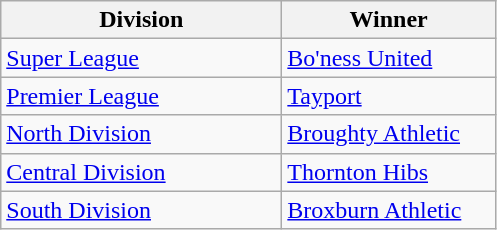<table class="wikitable">
<tr>
<th width=180>Division</th>
<th width=135>Winner</th>
</tr>
<tr>
<td><a href='#'>Super League</a></td>
<td><a href='#'>Bo'ness United</a></td>
</tr>
<tr>
<td><a href='#'>Premier League</a></td>
<td><a href='#'>Tayport</a></td>
</tr>
<tr>
<td><a href='#'>North Division</a></td>
<td><a href='#'>Broughty Athletic</a></td>
</tr>
<tr>
<td><a href='#'>Central Division</a></td>
<td><a href='#'>Thornton Hibs</a></td>
</tr>
<tr>
<td><a href='#'>South Division</a></td>
<td><a href='#'>Broxburn Athletic</a></td>
</tr>
</table>
